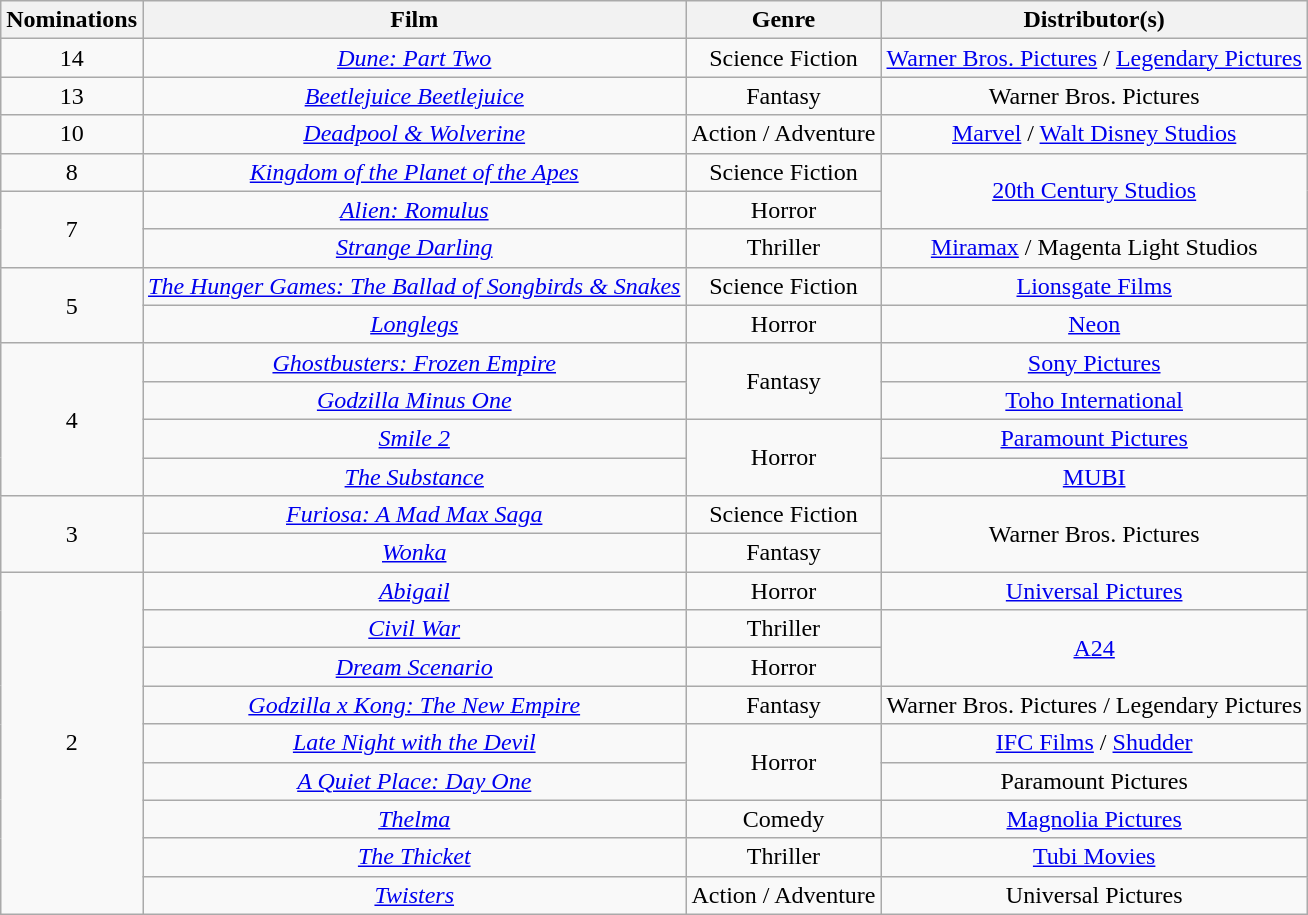<table class="wikitable right" style="text-align:center">
<tr>
<th scope="col" style="text-align:center;">Nominations</th>
<th scope="col" style="text-align:center;">Film</th>
<th scope="col" style="text-align:center;">Genre</th>
<th scope="col" style="text-align:center;">Distributor(s)</th>
</tr>
<tr>
<td scope=row style="text-align:center">14</td>
<td><em><a href='#'>Dune: Part Two</a></em></td>
<td>Science Fiction</td>
<td><a href='#'>Warner Bros. Pictures</a> / <a href='#'>Legendary Pictures</a></td>
</tr>
<tr>
<td scope=row style="text-align:center">13</td>
<td><em><a href='#'>Beetlejuice Beetlejuice</a></em></td>
<td>Fantasy</td>
<td>Warner Bros. Pictures</td>
</tr>
<tr>
<td scope=row style="text-align:center">10</td>
<td><em><a href='#'>Deadpool & Wolverine</a></em></td>
<td>Action / Adventure</td>
<td><a href='#'>Marvel</a> / <a href='#'>Walt Disney Studios</a></td>
</tr>
<tr>
<td scope=row style="text-align:center">8</td>
<td><em><a href='#'>Kingdom of the Planet of the Apes</a></em></td>
<td>Science Fiction</td>
<td rowspan="2"><a href='#'>20th Century Studios</a></td>
</tr>
<tr>
<td rowspan="2" scope=row style="text-align:center">7</td>
<td><em><a href='#'>Alien: Romulus</a></em></td>
<td>Horror</td>
</tr>
<tr>
<td><em><a href='#'>Strange Darling</a></em></td>
<td>Thriller</td>
<td><a href='#'>Miramax</a> / Magenta Light Studios</td>
</tr>
<tr>
<td rowspan="2" scope=row style="text-align:center">5</td>
<td><em><a href='#'>The Hunger Games: The Ballad of Songbirds & Snakes</a></em></td>
<td>Science Fiction</td>
<td><a href='#'>Lionsgate Films</a></td>
</tr>
<tr>
<td><em><a href='#'>Longlegs</a></em></td>
<td>Horror</td>
<td><a href='#'>Neon</a></td>
</tr>
<tr>
<td rowspan="4" scope=row style="text-align:center">4</td>
<td><em><a href='#'>Ghostbusters: Frozen Empire</a></em></td>
<td rowspan="2">Fantasy</td>
<td><a href='#'>Sony Pictures</a></td>
</tr>
<tr>
<td><em><a href='#'>Godzilla Minus One</a></em></td>
<td><a href='#'>Toho International</a></td>
</tr>
<tr>
<td><em><a href='#'>Smile 2</a></em></td>
<td rowspan="2">Horror</td>
<td><a href='#'>Paramount Pictures</a></td>
</tr>
<tr>
<td><em><a href='#'>The Substance</a></em></td>
<td><a href='#'>MUBI</a></td>
</tr>
<tr>
<td rowspan="2" scope=row style="text-align:center">3</td>
<td><em><a href='#'>Furiosa: A Mad Max Saga</a></em></td>
<td>Science Fiction</td>
<td rowspan="2">Warner Bros. Pictures</td>
</tr>
<tr>
<td><em><a href='#'>Wonka</a></em></td>
<td>Fantasy</td>
</tr>
<tr>
<td rowspan="9" scope=row style="text-align:center">2</td>
<td><em><a href='#'>Abigail</a></em></td>
<td>Horror</td>
<td><a href='#'>Universal Pictures</a></td>
</tr>
<tr>
<td><em><a href='#'>Civil War</a></em></td>
<td>Thriller</td>
<td rowspan="2"><a href='#'>A24</a></td>
</tr>
<tr>
<td><em><a href='#'>Dream Scenario</a></em></td>
<td>Horror</td>
</tr>
<tr>
<td><em><a href='#'>Godzilla x Kong: The New Empire</a></em></td>
<td>Fantasy</td>
<td>Warner Bros. Pictures / Legendary Pictures</td>
</tr>
<tr>
<td><em><a href='#'>Late Night with the Devil</a></em></td>
<td rowspan="2">Horror</td>
<td><a href='#'>IFC Films</a> / <a href='#'>Shudder</a></td>
</tr>
<tr>
<td><em><a href='#'>A Quiet Place: Day One</a></em></td>
<td>Paramount Pictures</td>
</tr>
<tr>
<td><em><a href='#'>Thelma</a></em></td>
<td>Comedy</td>
<td><a href='#'>Magnolia Pictures</a></td>
</tr>
<tr>
<td><em><a href='#'>The Thicket</a></em></td>
<td>Thriller</td>
<td><a href='#'>Tubi Movies</a></td>
</tr>
<tr>
<td><em><a href='#'>Twisters</a></em></td>
<td>Action / Adventure</td>
<td>Universal Pictures</td>
</tr>
</table>
